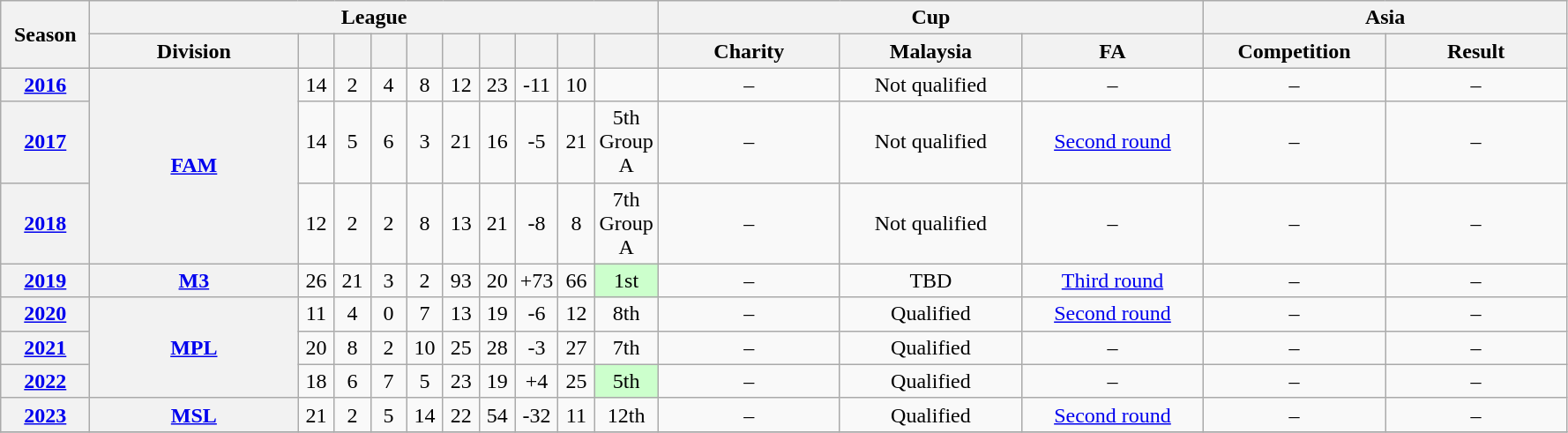<table class="wikitable" style="text-align: center">
<tr>
<th rowspan="2"  style="background:; color:; width:60px;">Season</th>
<th colspan="10" style="background:; color:;">League</th>
<th colspan="3" style="background:; color:;">Cup</th>
<th colspan="2" style="background:; color:;">Asia</th>
</tr>
<tr>
<th style="background:; color:; width:150px;">Division</th>
<th style="background:; color:; width:20px;"></th>
<th style="background:; color:; width:20px;"></th>
<th style="background:; color:; width:20px;"></th>
<th style="background:; color:; width:20px;"></th>
<th style="background:; color:; width:20px;"></th>
<th style="background:; color:; width:20px;"></th>
<th style="background:; color:; width:20px;"></th>
<th style="background:; color:; width:20px;"></th>
<th style="background:; color:; width:20px;"></th>
<th style="background:; color:; width:130px;">Charity</th>
<th style="background:; color:; width:130px;">Malaysia</th>
<th style="background:; color:;width:130px;">FA</th>
<th style="background:; color:; width:130px;">Competition</th>
<th style="background:; color:; width:130px;">Result</th>
</tr>
<tr>
<th><a href='#'>2016</a></th>
<th rowspan=3><a href='#'>FAM</a></th>
<td>14</td>
<td>2</td>
<td>4</td>
<td>8</td>
<td>12</td>
<td>23</td>
<td align=center>-11</td>
<td>10</td>
<td></td>
<td>–</td>
<td>Not qualified</td>
<td>–</td>
<td>–</td>
<td>–</td>
</tr>
<tr>
<th><a href='#'>2017</a></th>
<td>14</td>
<td>5</td>
<td>6</td>
<td>3</td>
<td>21</td>
<td>16</td>
<td align=center>-5</td>
<td>21</td>
<td>5th Group A</td>
<td>–</td>
<td>Not qualified</td>
<td><a href='#'>Second round</a></td>
<td>–</td>
<td>–</td>
</tr>
<tr>
<th><a href='#'>2018</a></th>
<td>12</td>
<td>2</td>
<td>2</td>
<td>8</td>
<td>13</td>
<td>21</td>
<td align=center>-8</td>
<td>8</td>
<td>7th Group A</td>
<td>–</td>
<td>Not qualified</td>
<td>–</td>
<td>–</td>
<td>–</td>
</tr>
<tr>
<th><a href='#'>2019</a></th>
<th><a href='#'>M3</a></th>
<td>26</td>
<td>21</td>
<td>3</td>
<td>2</td>
<td>93</td>
<td>20</td>
<td align=center>+73</td>
<td>66</td>
<td style="background:#CCFFCC;">1st</td>
<td>–</td>
<td>TBD</td>
<td><a href='#'>Third round</a></td>
<td>–</td>
<td>–</td>
</tr>
<tr>
<th><a href='#'>2020</a></th>
<th rowspan=3><a href='#'>MPL</a></th>
<td>11</td>
<td>4</td>
<td>0</td>
<td>7</td>
<td>13</td>
<td>19</td>
<td align=center>-6</td>
<td>12</td>
<td>8th</td>
<td>–</td>
<td>Qualified</td>
<td><a href='#'>Second round</a></td>
<td>–</td>
<td>–</td>
</tr>
<tr>
<th><a href='#'>2021</a></th>
<td>20</td>
<td>8</td>
<td>2</td>
<td>10</td>
<td>25</td>
<td>28</td>
<td align=center>-3</td>
<td>27</td>
<td>7th</td>
<td>–</td>
<td>Qualified</td>
<td>–</td>
<td>–</td>
<td>–</td>
</tr>
<tr>
<th><a href='#'>2022</a></th>
<td>18</td>
<td>6</td>
<td>7</td>
<td>5</td>
<td>23</td>
<td>19</td>
<td align=center>+4</td>
<td>25</td>
<td style="background:#CCFFCC;">5th</td>
<td>–</td>
<td>Qualified</td>
<td>–</td>
<td>–</td>
<td>–</td>
</tr>
<tr>
<th><a href='#'>2023</a></th>
<th><a href='#'>MSL</a></th>
<td>21</td>
<td>2</td>
<td>5</td>
<td>14</td>
<td>22</td>
<td>54</td>
<td align=center>-32</td>
<td>11</td>
<td>12th</td>
<td>–</td>
<td>Qualified</td>
<td><a href='#'>Second round</a></td>
<td>–</td>
<td>–</td>
</tr>
<tr>
</tr>
</table>
